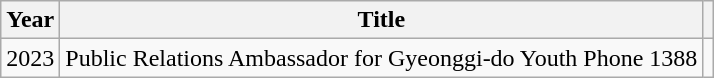<table class="wikitable">
<tr>
<th scope="col">Year</th>
<th scope="col">Title</th>
<th scope="col" class="unsortable"></th>
</tr>
<tr>
<td>2023</td>
<td>Public Relations Ambassador for Gyeonggi-do Youth Phone 1388</td>
<td style="text-align:center"></td>
</tr>
</table>
